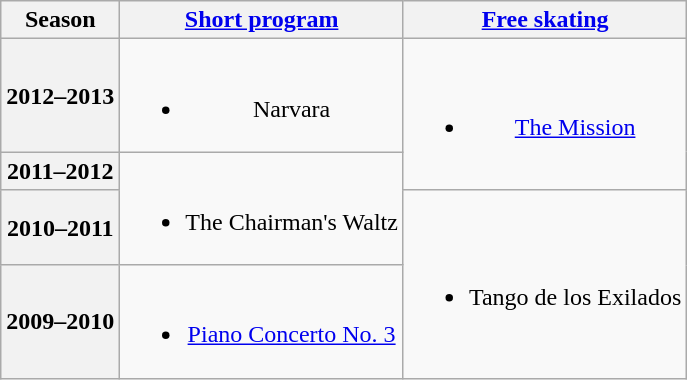<table class="wikitable" style="text-align:center">
<tr>
<th>Season</th>
<th><a href='#'>Short program</a></th>
<th><a href='#'>Free skating</a></th>
</tr>
<tr>
<th>2012–2013 <br> </th>
<td><br><ul><li>Narvara</li></ul></td>
<td rowspan=2><br><ul><li><a href='#'>The Mission</a> <br></li></ul></td>
</tr>
<tr>
<th>2011–2012 <br> </th>
<td rowspan=2><br><ul><li>The Chairman's Waltz <br></li></ul></td>
</tr>
<tr>
<th>2010–2011 <br> </th>
<td rowspan=2><br><ul><li>Tango de los Exilados <br></li></ul></td>
</tr>
<tr>
<th>2009–2010 <br> </th>
<td><br><ul><li><a href='#'>Piano Concerto No. 3</a> <br></li></ul></td>
</tr>
</table>
